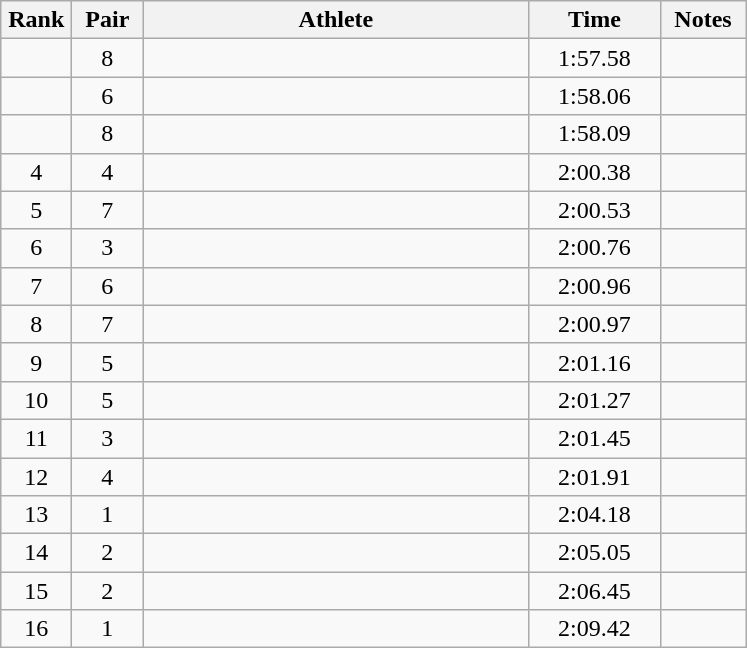<table class=wikitable style="text-align:center">
<tr>
<th width=40>Rank</th>
<th width=40>Pair</th>
<th width=250>Athlete</th>
<th width=80>Time</th>
<th width=50>Notes</th>
</tr>
<tr>
<td></td>
<td>8</td>
<td align=left></td>
<td>1:57.58</td>
<td></td>
</tr>
<tr>
<td></td>
<td>6</td>
<td align=left></td>
<td>1:58.06</td>
<td></td>
</tr>
<tr>
<td></td>
<td>8</td>
<td align=left></td>
<td>1:58.09</td>
<td></td>
</tr>
<tr>
<td>4</td>
<td>4</td>
<td align=left></td>
<td>2:00.38</td>
<td></td>
</tr>
<tr>
<td>5</td>
<td>7</td>
<td align=left></td>
<td>2:00.53</td>
<td></td>
</tr>
<tr>
<td>6</td>
<td>3</td>
<td align=left></td>
<td>2:00.76</td>
<td></td>
</tr>
<tr>
<td>7</td>
<td>6</td>
<td align=left></td>
<td>2:00.96</td>
<td></td>
</tr>
<tr>
<td>8</td>
<td>7</td>
<td align=left></td>
<td>2:00.97</td>
<td></td>
</tr>
<tr>
<td>9</td>
<td>5</td>
<td align=left></td>
<td>2:01.16</td>
<td></td>
</tr>
<tr>
<td>10</td>
<td>5</td>
<td align=left></td>
<td>2:01.27</td>
<td></td>
</tr>
<tr>
<td>11</td>
<td>3</td>
<td align=left></td>
<td>2:01.45</td>
<td></td>
</tr>
<tr>
<td>12</td>
<td>4</td>
<td align=left></td>
<td>2:01.91</td>
<td></td>
</tr>
<tr>
<td>13</td>
<td>1</td>
<td align=left></td>
<td>2:04.18</td>
<td></td>
</tr>
<tr>
<td>14</td>
<td>2</td>
<td align=left></td>
<td>2:05.05</td>
<td></td>
</tr>
<tr>
<td>15</td>
<td>2</td>
<td align=left></td>
<td>2:06.45</td>
<td></td>
</tr>
<tr>
<td>16</td>
<td>1</td>
<td align=left></td>
<td>2:09.42</td>
<td></td>
</tr>
</table>
